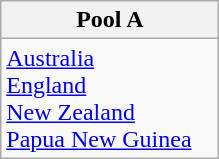<table class="wikitable">
<tr>
<th width="90%">Pool A</th>
</tr>
<tr>
<td> <a href='#'>Australia</a><br> <a href='#'>England</a><br> <a href='#'>New Zealand</a><br> <a href='#'>Papua New Guinea</a></td>
</tr>
</table>
